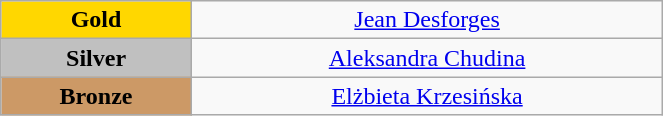<table class="wikitable" style="text-align:center; " width="35%">
<tr>
<td bgcolor="gold"><strong>Gold</strong></td>
<td><a href='#'>Jean Desforges</a><br>  <small><em></em></small></td>
</tr>
<tr>
<td bgcolor="silver"><strong>Silver</strong></td>
<td><a href='#'>Aleksandra Chudina</a><br>  <small><em></em></small></td>
</tr>
<tr>
<td bgcolor="CC9966"><strong>Bronze</strong></td>
<td><a href='#'>Elżbieta Krzesińska</a><br>  <small><em></em></small></td>
</tr>
</table>
